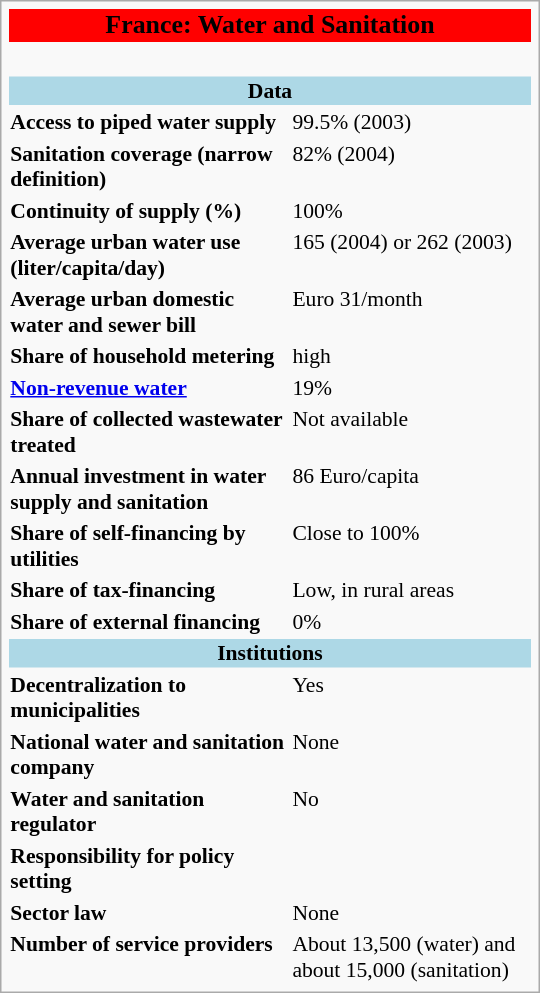<table style="width: 25em; font-size: 90%; text-align: left;" class="infobox">
<tr>
<th style="text-align:center; background:red;" colspan="2"><big>France: Water and Sanitation</big></th>
</tr>
<tr>
<th style="text-align:center;" colspan="3"><br></th>
</tr>
<tr>
<th style="text-align:center; background:lightblue;" colspan="3">Data</th>
</tr>
<tr>
<th style="text-align:left; vertical-align:top;">Access to piped water supply</th>
<td valign="top">99.5% (2003)</td>
</tr>
<tr>
<th style="text-align:left; vertical-align:top;">Sanitation coverage (narrow definition)</th>
<td valign="top">82% (2004)</td>
</tr>
<tr>
<th style="text-align:left; vertical-align:top;">Continuity of supply (%)</th>
<td valign="top">100%</td>
</tr>
<tr>
<th style="text-align:left; vertical-align:top;">Average urban water use (liter/capita/day)</th>
<td valign="top">165 (2004) or 262 (2003)</td>
</tr>
<tr>
<th style="text-align:left; vertical-align:top;">Average urban domestic water and sewer bill</th>
<td valign="top">Euro 31/month</td>
</tr>
<tr>
<th style="text-align:left; vertical-align:top;">Share of household metering</th>
<td valign="top">high</td>
</tr>
<tr>
<th style="text-align:left; vertical-align:top;"><a href='#'>Non-revenue water</a></th>
<td valign="top">19%</td>
</tr>
<tr>
<th style="text-align:left; vertical-align:top;">Share of collected wastewater treated</th>
<td valign="top">Not available</td>
</tr>
<tr>
<th style="text-align:left; vertical-align:top;">Annual investment in water supply and sanitation</th>
<td valign="top">86 Euro/capita</td>
</tr>
<tr>
<th style="text-align:left; vertical-align:top;">Share of self-financing by utilities</th>
<td valign="top">Close to 100%</td>
</tr>
<tr>
<th style="text-align:left; vertical-align:top;">Share of tax-financing</th>
<td valign="top">Low, in rural areas</td>
</tr>
<tr>
<th style="text-align:left; vertical-align:top;">Share of external financing</th>
<td valign="top">0%</td>
</tr>
<tr>
<th style="text-align:center; background:lightblue;" colspan="3">Institutions</th>
</tr>
<tr>
<th style="text-align:left; vertical-align:top;">Decentralization to municipalities</th>
<td valign="top">Yes</td>
</tr>
<tr>
<th style="text-align:left; vertical-align:top;">National water and sanitation company</th>
<td valign="top">None</td>
</tr>
<tr>
<th style="text-align:left; vertical-align:top;">Water and sanitation regulator</th>
<td valign="top">No</td>
</tr>
<tr>
<th style="text-align:left; vertical-align:top;">Responsibility for policy setting</th>
<td valign="top"></td>
</tr>
<tr>
<th style="text-align:left; vertical-align:top;">Sector law</th>
<td valign="top">None</td>
</tr>
<tr>
<th style="text-align:left; vertical-align:top;">Number of service providers</th>
<td valign="top">About 13,500 (water) and about 15,000 (sanitation)</td>
</tr>
</table>
